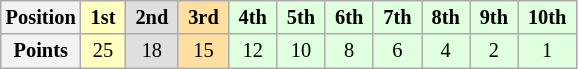<table class="wikitable" style="font-size:85%; text-align:center">
<tr>
<th>Position</th>
<td style="background:#ffffbf;"> <strong>1st</strong> </td>
<td style="background:#dfdfdf;"> <strong>2nd</strong> </td>
<td style="background:#ffdf9f;"> <strong>3rd</strong> </td>
<td style="background:#dfffdf;"> <strong>4th</strong> </td>
<td style="background:#dfffdf;"> <strong>5th</strong> </td>
<td style="background:#dfffdf;"> <strong>6th</strong> </td>
<td style="background:#dfffdf;"> <strong>7th</strong> </td>
<td style="background:#dfffdf;"> <strong>8th</strong> </td>
<td style="background:#dfffdf;"> <strong>9th</strong> </td>
<td style="background:#dfffdf;"> <strong>10th</strong> </td>
</tr>
<tr>
<th>Points</th>
<td style="background:#ffffbf;">25</td>
<td style="background:#dfdfdf;">18</td>
<td style="background:#ffdf9f;">15</td>
<td style="background:#dfffdf;">12</td>
<td style="background:#dfffdf;">10</td>
<td style="background:#dfffdf;">8</td>
<td style="background:#dfffdf;">6</td>
<td style="background:#dfffdf;">4</td>
<td style="background:#dfffdf;">2</td>
<td style="background:#dfffdf;">1</td>
</tr>
</table>
